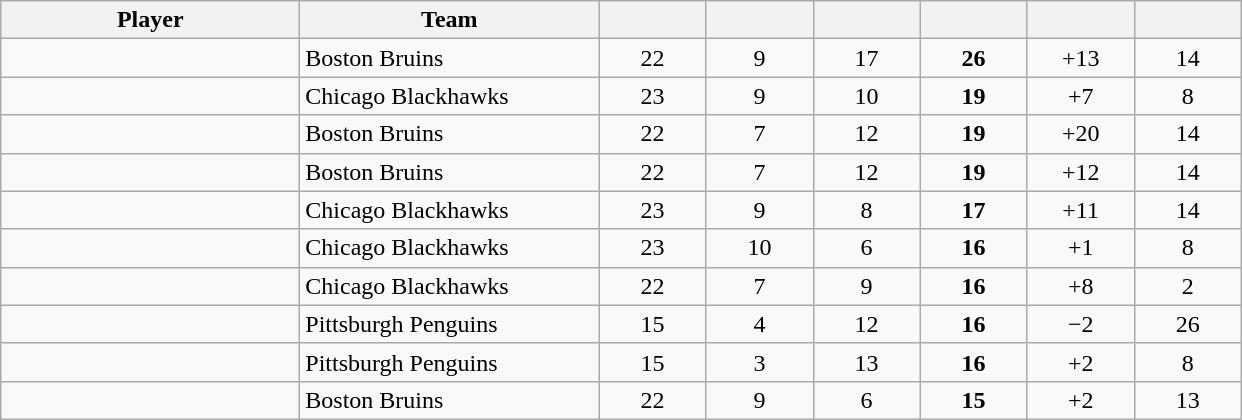<table style="padding:3px; border-spacing:0; text-align:center;" class="wikitable sortable">
<tr>
<th style="width:12em">Player</th>
<th style="width:12em">Team</th>
<th style="width:4em"></th>
<th style="width:4em"></th>
<th style="width:4em"></th>
<th style="width:4em"></th>
<th data-sort-type="number" style="width:4em"></th>
<th style="width:4em"></th>
</tr>
<tr>
<td align=left></td>
<td align=left>Boston Bruins</td>
<td>22</td>
<td>9</td>
<td>17</td>
<td><strong>26</strong></td>
<td>+13</td>
<td>14</td>
</tr>
<tr>
<td align=left></td>
<td align=left>Chicago Blackhawks</td>
<td>23</td>
<td>9</td>
<td>10</td>
<td><strong>19</strong></td>
<td>+7</td>
<td>8</td>
</tr>
<tr>
<td align=left></td>
<td align=left>Boston Bruins</td>
<td>22</td>
<td>7</td>
<td>12</td>
<td><strong>19</strong></td>
<td>+20</td>
<td>14</td>
</tr>
<tr>
<td align=left></td>
<td align=left>Boston Bruins</td>
<td>22</td>
<td>7</td>
<td>12</td>
<td><strong>19</strong></td>
<td>+12</td>
<td>14</td>
</tr>
<tr>
<td align=left></td>
<td align=left>Chicago Blackhawks</td>
<td>23</td>
<td>9</td>
<td>8</td>
<td><strong>17</strong></td>
<td>+11</td>
<td>14</td>
</tr>
<tr>
<td align=left></td>
<td align=left>Chicago Blackhawks</td>
<td>23</td>
<td>10</td>
<td>6</td>
<td><strong>16</strong></td>
<td>+1</td>
<td>8</td>
</tr>
<tr>
<td align=left></td>
<td align=left>Chicago Blackhawks</td>
<td>22</td>
<td>7</td>
<td>9</td>
<td><strong>16</strong></td>
<td>+8</td>
<td>2</td>
</tr>
<tr>
<td align=left></td>
<td align=left>Pittsburgh Penguins</td>
<td>15</td>
<td>4</td>
<td>12</td>
<td><strong>16</strong></td>
<td>−2</td>
<td>26</td>
</tr>
<tr>
<td align=left></td>
<td align=left>Pittsburgh Penguins</td>
<td>15</td>
<td>3</td>
<td>13</td>
<td><strong>16</strong></td>
<td>+2</td>
<td>8</td>
</tr>
<tr>
<td align=left></td>
<td align=left>Boston Bruins</td>
<td>22</td>
<td>9</td>
<td>6</td>
<td><strong>15</strong></td>
<td>+2</td>
<td>13</td>
</tr>
</table>
